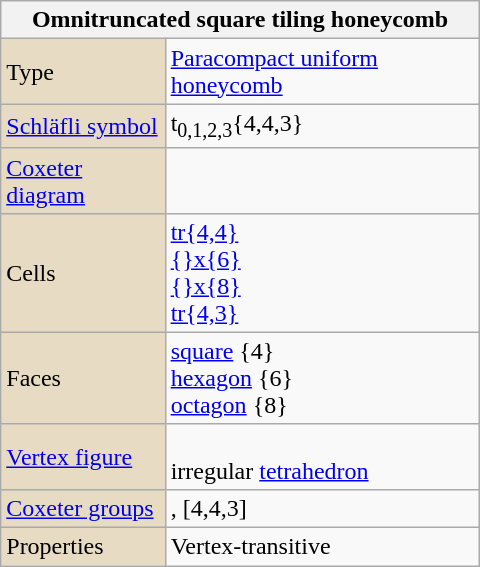<table class="wikitable" align="right" style="margin-left:10px" width="320">
<tr>
<th bgcolor=#e7dcc3 colspan=2>Omnitruncated square tiling honeycomb</th>
</tr>
<tr>
<td bgcolor=#e7dcc3>Type</td>
<td><a href='#'>Paracompact uniform honeycomb</a></td>
</tr>
<tr>
<td bgcolor=#e7dcc3><a href='#'>Schläfli symbol</a></td>
<td>t<sub>0,1,2,3</sub>{4,4,3}</td>
</tr>
<tr>
<td bgcolor=#e7dcc3><a href='#'>Coxeter diagram</a></td>
<td></td>
</tr>
<tr>
<td bgcolor=#e7dcc3>Cells</td>
<td><a href='#'>tr{4,4}</a> <br><a href='#'>{}x{6}</a> <br><a href='#'>{}x{8}</a> <br><a href='#'>tr{4,3}</a> </td>
</tr>
<tr>
<td bgcolor=#e7dcc3>Faces</td>
<td><a href='#'>square</a> {4}<br><a href='#'>hexagon</a> {6}<br><a href='#'>octagon</a> {8}</td>
</tr>
<tr>
<td bgcolor=#e7dcc3><a href='#'>Vertex figure</a></td>
<td><br>irregular <a href='#'>tetrahedron</a></td>
</tr>
<tr>
<td bgcolor=#e7dcc3><a href='#'>Coxeter groups</a></td>
<td>, [4,4,3]</td>
</tr>
<tr>
<td bgcolor=#e7dcc3>Properties</td>
<td>Vertex-transitive</td>
</tr>
</table>
